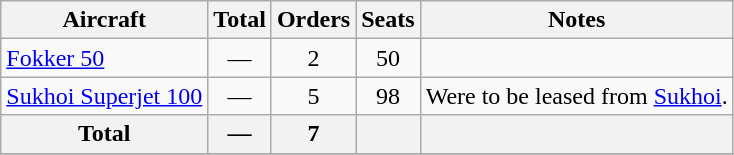<table class="wikitable">
<tr>
<th>Aircraft</th>
<th>Total</th>
<th>Orders</th>
<th>Seats</th>
<th>Notes</th>
</tr>
<tr>
<td><a href='#'>Fokker 50</a></td>
<td style="text-align:center;">—</td>
<td style="text-align:center;">2</td>
<td style="text-align:center;">50</td>
<td></td>
</tr>
<tr>
<td><a href='#'>Sukhoi Superjet 100</a></td>
<td style="text-align:center;">—</td>
<td style="text-align:center;">5</td>
<td style="text-align:center;">98</td>
<td>Were to be leased from <a href='#'>Sukhoi</a>.</td>
</tr>
<tr>
<th>Total</th>
<th>—</th>
<th>7</th>
<th></th>
<th></th>
</tr>
<tr>
</tr>
</table>
